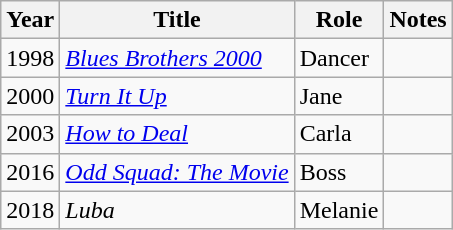<table class="wikitable sortable">
<tr>
<th>Year</th>
<th>Title</th>
<th>Role</th>
<th class="unsortable">Notes</th>
</tr>
<tr>
<td>1998</td>
<td><em><a href='#'>Blues Brothers 2000</a></em></td>
<td>Dancer</td>
<td></td>
</tr>
<tr>
<td>2000</td>
<td><a href='#'><em>Turn It Up</em></a></td>
<td>Jane</td>
<td></td>
</tr>
<tr>
<td>2003</td>
<td><em><a href='#'>How to Deal</a></em></td>
<td>Carla</td>
<td></td>
</tr>
<tr>
<td>2016</td>
<td><em><a href='#'>Odd Squad: The Movie</a></em></td>
<td>Boss</td>
<td></td>
</tr>
<tr>
<td>2018</td>
<td><em>Luba</em></td>
<td>Melanie</td>
<td></td>
</tr>
</table>
